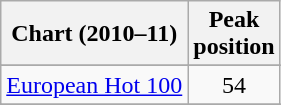<table class="wikitable sortable">
<tr>
<th>Chart (2010–11)</th>
<th>Peak<br>position</th>
</tr>
<tr>
</tr>
<tr>
</tr>
<tr>
</tr>
<tr>
</tr>
<tr>
<td><a href='#'>European Hot 100</a></td>
<td style="text-align:center;">54</td>
</tr>
<tr>
</tr>
<tr>
</tr>
<tr>
</tr>
<tr>
</tr>
<tr>
</tr>
<tr>
</tr>
</table>
